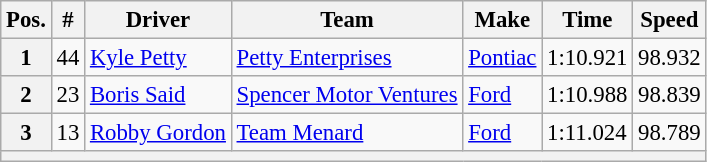<table class="wikitable" style="font-size:95%">
<tr>
<th>Pos.</th>
<th>#</th>
<th>Driver</th>
<th>Team</th>
<th>Make</th>
<th>Time</th>
<th>Speed</th>
</tr>
<tr>
<th>1</th>
<td>44</td>
<td><a href='#'>Kyle Petty</a></td>
<td><a href='#'>Petty Enterprises</a></td>
<td><a href='#'>Pontiac</a></td>
<td>1:10.921</td>
<td>98.932</td>
</tr>
<tr>
<th>2</th>
<td>23</td>
<td><a href='#'>Boris Said</a></td>
<td><a href='#'>Spencer Motor Ventures</a></td>
<td><a href='#'>Ford</a></td>
<td>1:10.988</td>
<td>98.839</td>
</tr>
<tr>
<th>3</th>
<td>13</td>
<td><a href='#'>Robby Gordon</a></td>
<td><a href='#'>Team Menard</a></td>
<td><a href='#'>Ford</a></td>
<td>1:11.024</td>
<td>98.789</td>
</tr>
<tr>
<th colspan="7"></th>
</tr>
</table>
